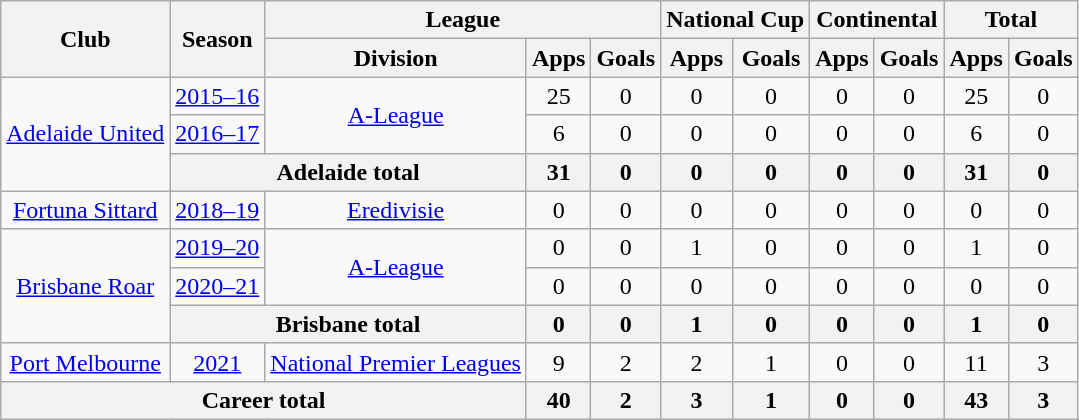<table class="wikitable" style="text-align:center">
<tr>
<th rowspan="2">Club</th>
<th rowspan="2">Season</th>
<th colspan="3">League</th>
<th colspan="2">National Cup</th>
<th colspan="2">Continental</th>
<th colspan="2">Total</th>
</tr>
<tr>
<th>Division</th>
<th>Apps</th>
<th>Goals</th>
<th>Apps</th>
<th>Goals</th>
<th>Apps</th>
<th>Goals</th>
<th>Apps</th>
<th>Goals</th>
</tr>
<tr>
<td rowspan="3"><a href='#'>Adelaide United</a></td>
<td><a href='#'>2015–16</a></td>
<td rowspan=2><a href='#'>A-League</a></td>
<td>25</td>
<td>0</td>
<td>0</td>
<td>0</td>
<td>0</td>
<td>0</td>
<td>25</td>
<td>0</td>
</tr>
<tr>
<td><a href='#'>2016–17</a></td>
<td>6</td>
<td>0</td>
<td>0</td>
<td>0</td>
<td>0</td>
<td>0</td>
<td>6</td>
<td>0</td>
</tr>
<tr>
<th colspan=2>Adelaide total</th>
<th>31</th>
<th>0</th>
<th>0</th>
<th>0</th>
<th>0</th>
<th>0</th>
<th>31</th>
<th>0</th>
</tr>
<tr>
<td><a href='#'>Fortuna Sittard</a></td>
<td><a href='#'>2018–19</a></td>
<td><a href='#'>Eredivisie</a></td>
<td>0</td>
<td>0</td>
<td>0</td>
<td>0</td>
<td>0</td>
<td>0</td>
<td>0</td>
<td>0</td>
</tr>
<tr>
<td rowspan=3><a href='#'>Brisbane Roar</a></td>
<td><a href='#'>2019–20</a></td>
<td rowspan=2><a href='#'>A-League</a></td>
<td>0</td>
<td>0</td>
<td>1</td>
<td>0</td>
<td>0</td>
<td>0</td>
<td>1</td>
<td>0</td>
</tr>
<tr>
<td><a href='#'>2020–21</a></td>
<td>0</td>
<td>0</td>
<td>0</td>
<td>0</td>
<td>0</td>
<td>0</td>
<td>0</td>
<td>0</td>
</tr>
<tr>
<th colspan=2>Brisbane total</th>
<th>0</th>
<th>0</th>
<th>1</th>
<th>0</th>
<th>0</th>
<th>0</th>
<th>1</th>
<th>0</th>
</tr>
<tr>
<td><a href='#'>Port Melbourne</a></td>
<td><a href='#'>2021</a></td>
<td><a href='#'>National Premier Leagues</a></td>
<td>9</td>
<td>2</td>
<td>2</td>
<td>1</td>
<td>0</td>
<td>0</td>
<td>11</td>
<td>3</td>
</tr>
<tr>
<th colspan=3>Career total</th>
<th>40</th>
<th>2</th>
<th>3</th>
<th>1</th>
<th>0</th>
<th>0</th>
<th>43</th>
<th>3</th>
</tr>
</table>
